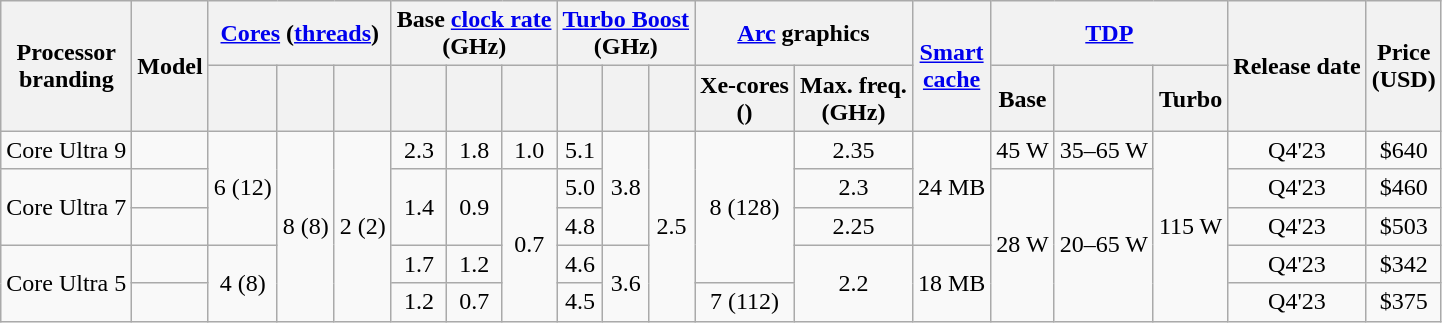<table class="wikitable sortable" style="text-align:center;">
<tr>
<th rowspan="2">Processor<br>branding</th>
<th rowspan="2">Model</th>
<th colspan="3"><a href='#'>Cores</a> (<a href='#'>threads</a>)</th>
<th colspan="3">Base <a href='#'>clock rate</a><br>(GHz)</th>
<th colspan="3"><a href='#'>Turbo Boost</a><br>(GHz)</th>
<th colspan="2"><a href='#'>Arc</a> graphics</th>
<th rowspan="2"><a href='#'>Smart</a><br><a href='#'>cache</a></th>
<th colspan="3"><a href='#'>TDP</a></th>
<th rowspan="2">Release date</th>
<th rowspan="2">Price<br>(USD)</th>
</tr>
<tr>
<th></th>
<th></th>
<th></th>
<th></th>
<th></th>
<th></th>
<th></th>
<th></th>
<th></th>
<th>Xe-cores<br>()</th>
<th>Max. freq.<br>(GHz)</th>
<th>Base</th>
<th></th>
<th>Turbo</th>
</tr>
<tr>
<td>Core Ultra 9</td>
<td></td>
<td rowspan="3">6 (12)</td>
<td rowspan="5">8 (8)</td>
<td rowspan="5">2 (2)</td>
<td>2.3</td>
<td>1.8</td>
<td>1.0</td>
<td>5.1</td>
<td rowspan="3">3.8</td>
<td rowspan="5">2.5</td>
<td rowspan="4">8 (128)</td>
<td>2.35</td>
<td rowspan="3">24 MB</td>
<td>45 W</td>
<td>35–65 W</td>
<td rowspan="5">115 W</td>
<td>Q4'23</td>
<td>$640</td>
</tr>
<tr>
<td rowspan="2">Core Ultra 7</td>
<td></td>
<td rowspan="2">1.4</td>
<td rowspan="2">0.9</td>
<td rowspan="4">0.7</td>
<td>5.0</td>
<td>2.3</td>
<td rowspan="4">28 W</td>
<td rowspan="4">20–65 W</td>
<td>Q4'23</td>
<td>$460</td>
</tr>
<tr>
<td></td>
<td>4.8</td>
<td>2.25</td>
<td>Q4'23</td>
<td>$503</td>
</tr>
<tr>
<td rowspan="2">Core Ultra 5</td>
<td></td>
<td rowspan="2">4 (8)</td>
<td>1.7</td>
<td>1.2</td>
<td>4.6</td>
<td rowspan="2">3.6</td>
<td rowspan="2">2.2</td>
<td rowspan="2">18 MB</td>
<td>Q4'23</td>
<td>$342</td>
</tr>
<tr>
<td></td>
<td>1.2</td>
<td>0.7</td>
<td>4.5</td>
<td>7 (112)</td>
<td>Q4'23</td>
<td>$375</td>
</tr>
</table>
